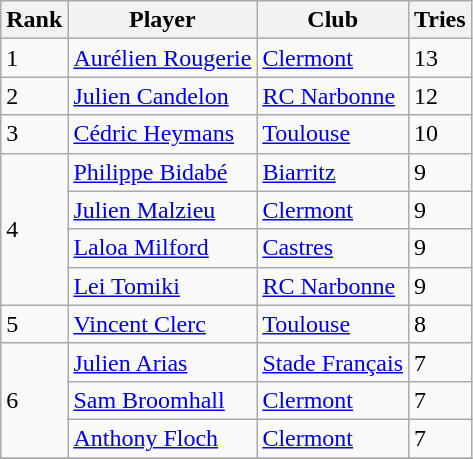<table class="wikitable">
<tr>
<th>Rank</th>
<th>Player</th>
<th>Club</th>
<th>Tries</th>
</tr>
<tr>
<td>1</td>
<td> <a href='#'>Aurélien Rougerie</a></td>
<td><a href='#'>Clermont</a></td>
<td>13</td>
</tr>
<tr>
<td>2</td>
<td> <a href='#'>Julien Candelon</a></td>
<td><a href='#'>RC Narbonne</a></td>
<td>12</td>
</tr>
<tr>
<td>3</td>
<td> <a href='#'>Cédric Heymans</a></td>
<td><a href='#'>Toulouse</a></td>
<td>10</td>
</tr>
<tr>
<td rowspan=4>4</td>
<td> <a href='#'>Philippe Bidabé</a></td>
<td><a href='#'>Biarritz</a></td>
<td>9</td>
</tr>
<tr>
<td> <a href='#'>Julien Malzieu</a></td>
<td><a href='#'>Clermont</a></td>
<td>9</td>
</tr>
<tr>
<td> <a href='#'>Laloa Milford</a></td>
<td><a href='#'>Castres</a></td>
<td>9</td>
</tr>
<tr>
<td> <a href='#'>Lei Tomiki</a></td>
<td><a href='#'>RC Narbonne</a></td>
<td>9</td>
</tr>
<tr>
<td>5</td>
<td> <a href='#'>Vincent Clerc</a></td>
<td><a href='#'>Toulouse</a></td>
<td>8</td>
</tr>
<tr>
<td rowspan=3>6</td>
<td> <a href='#'>Julien Arias</a></td>
<td><a href='#'>Stade Français</a></td>
<td>7</td>
</tr>
<tr>
<td> <a href='#'>Sam Broomhall</a></td>
<td><a href='#'>Clermont</a></td>
<td>7</td>
</tr>
<tr>
<td> <a href='#'>Anthony Floch</a></td>
<td><a href='#'>Clermont</a></td>
<td>7</td>
</tr>
<tr>
</tr>
</table>
